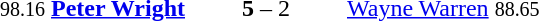<table style="text-align:center">
<tr>
<th width=223></th>
<th width=100></th>
<th width=223></th>
</tr>
<tr>
<td align=right><small>98.16</small> <strong><a href='#'>Peter Wright</a></strong> </td>
<td><strong>5</strong> – 2</td>
<td align=left> <a href='#'>Wayne Warren</a> <small>88.65</small></td>
</tr>
<tr>
<td align=right></td>
<td></td>
<td align=left></td>
</tr>
</table>
